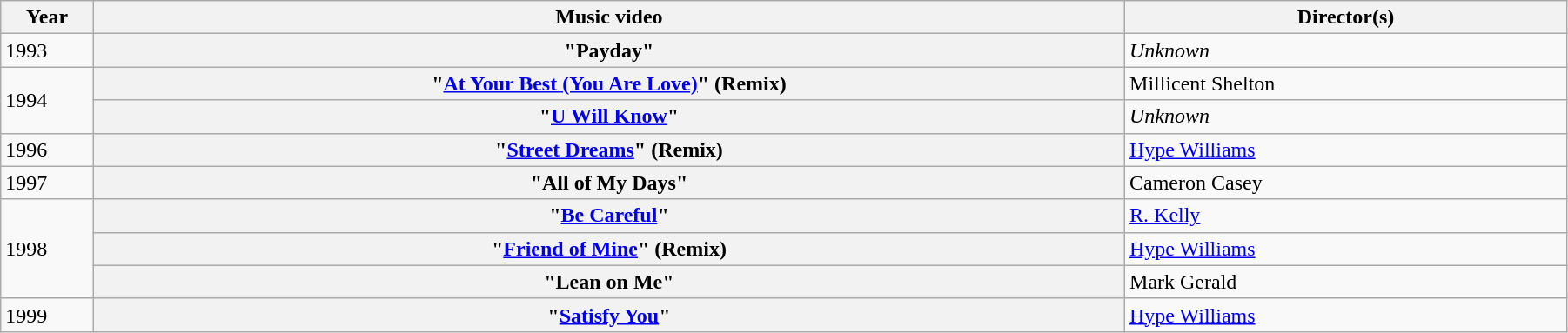<table class="wikitable plainrowheaders" width=95%>
<tr>
<th scope="col" width=3%>Year</th>
<th scope="col" width=35%>Music video</th>
<th scope="col" width=15%>Director(s)</th>
</tr>
<tr>
<td>1993</td>
<th scope="row">"Payday" </th>
<td><em>Unknown</em></td>
</tr>
<tr>
<td rowspan="2">1994</td>
<th scope="row">"<a href='#'>At Your Best (You Are Love)</a>" (Remix) </th>
<td>Millicent Shelton</td>
</tr>
<tr>
<th scope="row">"<a href='#'>U Will Know</a>" </th>
<td><em>Unknown</em></td>
</tr>
<tr>
<td>1996</td>
<th scope="row">"<a href='#'>Street Dreams</a>" (Remix) </th>
<td><a href='#'>Hype Williams</a></td>
</tr>
<tr>
<td>1997</td>
<th scope="row">"All of My Days" </th>
<td>Cameron Casey</td>
</tr>
<tr>
<td rowspan="3">1998</td>
<th scope="row">"<a href='#'>Be Careful</a>" </th>
<td><a href='#'>R. Kelly</a></td>
</tr>
<tr>
<th scope="row">"<a href='#'>Friend of Mine</a>" (Remix) </th>
<td><a href='#'>Hype Williams</a></td>
</tr>
<tr>
<th scope="row">"Lean on Me" </th>
<td>Mark Gerald</td>
</tr>
<tr>
<td>1999</td>
<th scope="row">"<a href='#'>Satisfy You</a>" </th>
<td><a href='#'>Hype Williams</a></td>
</tr>
</table>
